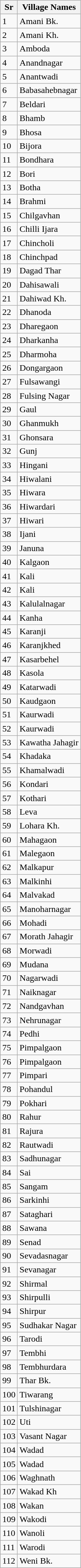<table class="wikitable">
<tr>
<th>Sr</th>
<th>Village Names</th>
</tr>
<tr>
<td>1</td>
<td>Amani Bk.</td>
</tr>
<tr>
<td>2</td>
<td>Amani Kh.</td>
</tr>
<tr>
<td>3</td>
<td>Amboda</td>
</tr>
<tr>
<td>4</td>
<td>Anandnagar</td>
</tr>
<tr>
<td>5</td>
<td>Anantwadi</td>
</tr>
<tr>
<td>6</td>
<td>Babasahebnagar</td>
</tr>
<tr>
<td>7</td>
<td>Beldari</td>
</tr>
<tr>
<td>8</td>
<td>Bhamb</td>
</tr>
<tr>
<td>9</td>
<td>Bhosa</td>
</tr>
<tr>
<td>10</td>
<td>Bijora</td>
</tr>
<tr>
<td>11</td>
<td>Bondhara</td>
</tr>
<tr>
<td>12</td>
<td>Bori</td>
</tr>
<tr>
<td>13</td>
<td>Botha</td>
</tr>
<tr>
<td>14</td>
<td>Brahmi</td>
</tr>
<tr>
<td>15</td>
<td>Chilgavhan</td>
</tr>
<tr>
<td>16</td>
<td>Chilli Ijara</td>
</tr>
<tr>
<td>17</td>
<td>Chincholi</td>
</tr>
<tr>
<td>18</td>
<td>Chinchpad</td>
</tr>
<tr>
<td>19</td>
<td>Dagad Thar</td>
</tr>
<tr>
<td>20</td>
<td>Dahisawali</td>
</tr>
<tr>
<td>21</td>
<td>Dahiwad Kh.</td>
</tr>
<tr>
<td>22</td>
<td>Dhanoda</td>
</tr>
<tr>
<td>23</td>
<td>Dharegaon</td>
</tr>
<tr>
<td>24</td>
<td>Dharkanha</td>
</tr>
<tr>
<td>25</td>
<td>Dharmoha</td>
</tr>
<tr>
<td>26</td>
<td>Dongargaon</td>
</tr>
<tr>
<td>27</td>
<td>Fulsawangi</td>
</tr>
<tr>
<td>28</td>
<td>Fulsing Nagar</td>
</tr>
<tr>
<td>29</td>
<td>Gaul</td>
</tr>
<tr>
<td>30</td>
<td>Ghanmukh</td>
</tr>
<tr>
<td>31</td>
<td>Ghonsara</td>
</tr>
<tr>
<td>32</td>
<td>Gunj</td>
</tr>
<tr>
<td>33</td>
<td>Hingani</td>
</tr>
<tr>
<td>34</td>
<td>Hiwalani</td>
</tr>
<tr>
<td>35</td>
<td>Hiwara</td>
</tr>
<tr>
<td>36</td>
<td>Hiwardari</td>
</tr>
<tr>
<td>37</td>
<td>Hiwari</td>
</tr>
<tr>
<td>38</td>
<td>Ijani</td>
</tr>
<tr>
<td>39</td>
<td>Januna</td>
</tr>
<tr>
<td>40</td>
<td>Kalgaon</td>
</tr>
<tr>
<td>41</td>
<td>Kali</td>
</tr>
<tr>
<td>42</td>
<td>Kali</td>
</tr>
<tr>
<td>43</td>
<td>Kalulalnagar</td>
</tr>
<tr>
<td>44</td>
<td>Kanha</td>
</tr>
<tr>
<td>45</td>
<td>Karanji</td>
</tr>
<tr>
<td>46</td>
<td>Karanjkhed</td>
</tr>
<tr>
<td>47</td>
<td>Kasarbehel</td>
</tr>
<tr>
<td>48</td>
<td>Kasola</td>
</tr>
<tr>
<td>49</td>
<td>Katarwadi</td>
</tr>
<tr>
<td>50</td>
<td>Kaudgaon</td>
</tr>
<tr>
<td>51</td>
<td>Kaurwadi</td>
</tr>
<tr>
<td>52</td>
<td>Kaurwadi</td>
</tr>
<tr>
<td>53</td>
<td>Kawatha Jahagir</td>
</tr>
<tr>
<td>54</td>
<td>Khadaka</td>
</tr>
<tr>
<td>55</td>
<td>Khamalwadi</td>
</tr>
<tr>
<td>56</td>
<td>Kondari</td>
</tr>
<tr>
<td>57</td>
<td>Kothari</td>
</tr>
<tr>
<td>58</td>
<td>Leva</td>
</tr>
<tr>
<td>59</td>
<td>Lohara Kh.</td>
</tr>
<tr>
<td>60</td>
<td>Mahagaon</td>
</tr>
<tr>
<td>61</td>
<td>Malegaon</td>
</tr>
<tr>
<td>62</td>
<td>Malkapur</td>
</tr>
<tr>
<td>63</td>
<td>Malkinhi</td>
</tr>
<tr>
<td>64</td>
<td>Malvakad</td>
</tr>
<tr>
<td>65</td>
<td>Manoharnagar</td>
</tr>
<tr>
<td>66</td>
<td>Mohadi</td>
</tr>
<tr>
<td>67</td>
<td>Morath Jahagir</td>
</tr>
<tr>
<td>68</td>
<td>Morwadi</td>
</tr>
<tr>
<td>69</td>
<td>Mudana</td>
</tr>
<tr>
<td>70</td>
<td>Nagarwadi</td>
</tr>
<tr>
<td>71</td>
<td>Naiknagar</td>
</tr>
<tr>
<td>72</td>
<td>Nandgavhan</td>
</tr>
<tr>
<td>73</td>
<td>Nehrunagar</td>
</tr>
<tr>
<td>74</td>
<td>Pedhi</td>
</tr>
<tr>
<td>75</td>
<td>Pimpalgaon</td>
</tr>
<tr>
<td>76</td>
<td>Pimpalgaon</td>
</tr>
<tr>
<td>77</td>
<td>Pimpari</td>
</tr>
<tr>
<td>78</td>
<td>Pohandul</td>
</tr>
<tr>
<td>79</td>
<td>Pokhari</td>
</tr>
<tr>
<td>80</td>
<td>Rahur</td>
</tr>
<tr>
<td>81</td>
<td>Rajura</td>
</tr>
<tr>
<td>82</td>
<td>Rautwadi</td>
</tr>
<tr>
<td>83</td>
<td>Sadhunagar</td>
</tr>
<tr>
<td>84</td>
<td>Sai</td>
</tr>
<tr>
<td>85</td>
<td>Sangam</td>
</tr>
<tr>
<td>86</td>
<td>Sarkinhi</td>
</tr>
<tr>
<td>87</td>
<td>Sataghari</td>
</tr>
<tr>
<td>88</td>
<td>Sawana</td>
</tr>
<tr>
<td>89</td>
<td>Senad</td>
</tr>
<tr>
<td>90</td>
<td>Sevadasnagar</td>
</tr>
<tr>
<td>91</td>
<td>Sevanagar</td>
</tr>
<tr>
<td>92</td>
<td>Shirmal</td>
</tr>
<tr>
<td>93</td>
<td>Shirpulli</td>
</tr>
<tr>
<td>94</td>
<td>Shirpur</td>
</tr>
<tr>
<td>95</td>
<td>Sudhakar Nagar</td>
</tr>
<tr>
<td>96</td>
<td>Tarodi</td>
</tr>
<tr>
<td>97</td>
<td>Tembhi</td>
</tr>
<tr>
<td>98</td>
<td>Tembhurdara</td>
</tr>
<tr>
<td>99</td>
<td>Thar Bk.</td>
</tr>
<tr>
<td>100</td>
<td>Tiwarang</td>
</tr>
<tr>
<td>101</td>
<td>Tulshinagar</td>
</tr>
<tr>
<td>102</td>
<td>Uti</td>
</tr>
<tr>
<td>103</td>
<td>Vasant Nagar</td>
</tr>
<tr>
<td>104</td>
<td>Wadad</td>
</tr>
<tr>
<td>105</td>
<td>Wadad</td>
</tr>
<tr>
<td>106</td>
<td>Waghnath</td>
</tr>
<tr>
<td>107</td>
<td>Wakad Kh</td>
</tr>
<tr>
<td>108</td>
<td>Wakan</td>
</tr>
<tr>
<td>109</td>
<td>Wakodi</td>
</tr>
<tr>
<td>110</td>
<td>Wanoli</td>
</tr>
<tr>
<td>111</td>
<td>Warodi</td>
</tr>
<tr>
<td>112</td>
<td>Weni Bk.</td>
</tr>
</table>
